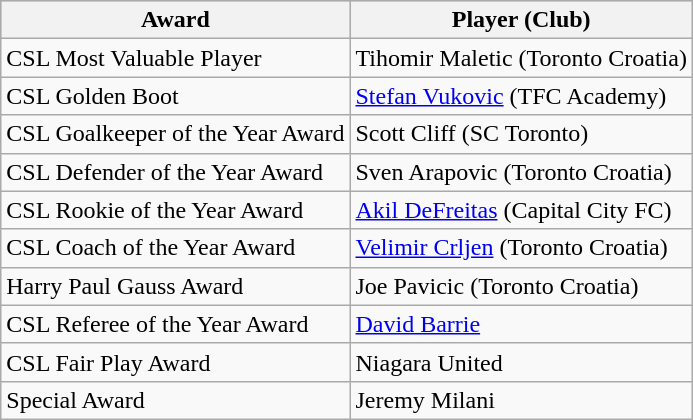<table class="wikitable">
<tr style="background:#cccccc;">
<th>Award</th>
<th>Player (Club)</th>
</tr>
<tr>
<td>CSL Most Valuable Player</td>
<td>Tihomir Maletic (Toronto Croatia)</td>
</tr>
<tr>
<td>CSL Golden Boot</td>
<td><a href='#'>Stefan Vukovic</a> (TFC Academy)</td>
</tr>
<tr>
<td>CSL Goalkeeper of the Year Award</td>
<td>Scott Cliff (SC Toronto)</td>
</tr>
<tr>
<td>CSL Defender of the Year Award</td>
<td>Sven Arapovic (Toronto Croatia)</td>
</tr>
<tr>
<td>CSL Rookie of the Year Award</td>
<td><a href='#'>Akil DeFreitas</a> (Capital City FC)</td>
</tr>
<tr>
<td>CSL Coach of the Year Award</td>
<td><a href='#'>Velimir Crljen</a> (Toronto Croatia)</td>
</tr>
<tr>
<td>Harry Paul Gauss Award</td>
<td>Joe Pavicic (Toronto Croatia)</td>
</tr>
<tr>
<td>CSL Referee of the Year Award</td>
<td><a href='#'>David Barrie</a></td>
</tr>
<tr>
<td>CSL Fair Play Award</td>
<td>Niagara United</td>
</tr>
<tr>
<td>Special Award</td>
<td>Jeremy Milani</td>
</tr>
</table>
